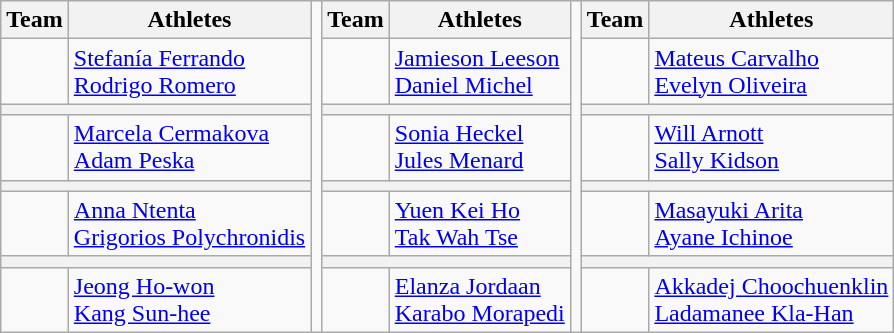<table class=wikitable style="text-align:left">
<tr>
<th>Team</th>
<th>Athletes</th>
<td rowspan="8"></td>
<th>Team</th>
<th>Athletes</th>
<td rowspan="8"></td>
<th>Team</th>
<th>Athletes</th>
</tr>
<tr>
<td valign=top></td>
<td align=left><a href='#'>Stefanía  Ferrando</a><br><a href='#'>Rodrigo Romero</a></td>
<td valign=top></td>
<td align=left><a href='#'>Jamieson  Leeson</a><br><a href='#'>Daniel  Michel</a></td>
<td valign=top></td>
<td align=left><a href='#'>Mateus  Carvalho</a><br><a href='#'>Evelyn  Oliveira</a></td>
</tr>
<tr>
<th colspan="2"></th>
<th colspan="2"></th>
<th colspan="2"></th>
</tr>
<tr>
<td valign=top></td>
<td align=left><a href='#'>Marcela  Cermakova</a><br><a href='#'>Adam  Peska</a></td>
<td valign=top></td>
<td align=left><a href='#'>Sonia  Heckel</a><br><a href='#'>Jules  Menard</a></td>
<td valign=top></td>
<td align=left><a href='#'>Will Arnott</a><br><a href='#'>Sally  Kidson</a></td>
</tr>
<tr>
<th colspan="2"></th>
<th colspan="2"></th>
<th colspan="2"></th>
</tr>
<tr>
<td valign=top></td>
<td align=left><a href='#'>Anna  Ntenta</a><br><a href='#'>Grigorios  Polychronidis</a></td>
<td valign=top></td>
<td align=left><a href='#'>Yuen Kei  Ho</a><br><a href='#'>Tak Wah  Tse</a></td>
<td valign=top></td>
<td align=left><a href='#'>Masayuki  Arita</a><br><a href='#'>Ayane  Ichinoe</a></td>
</tr>
<tr>
<th colspan="2"></th>
<th colspan="2"></th>
<th colspan="2"></th>
</tr>
<tr>
<td valign=top></td>
<td align=left><a href='#'>Jeong Ho-won</a><br><a href='#'>Kang Sun-hee</a></td>
<td valign=top></td>
<td align=left><a href='#'>Elanza  Jordaan</a><br><a href='#'>Karabo  Morapedi</a></td>
<td valign=top></td>
<td align=left><a href='#'>Akkadej  Choochuenklin</a><br><a href='#'>Ladamanee Kla-Han</a></td>
</tr>
</table>
